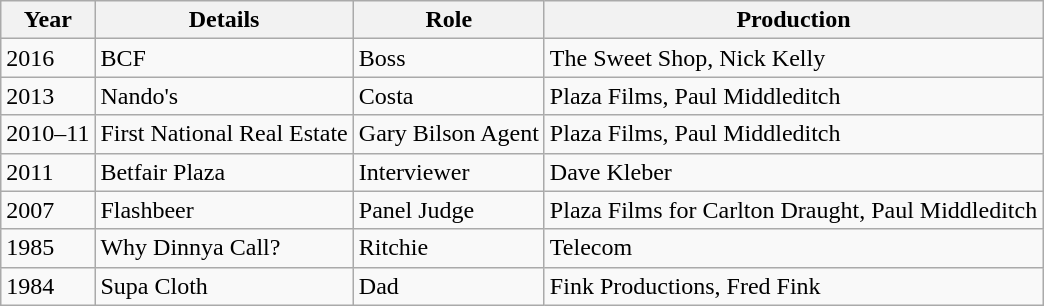<table class="wikitable">
<tr>
<th>Year</th>
<th>Details</th>
<th>Role</th>
<th>Production</th>
</tr>
<tr>
<td>2016</td>
<td>BCF</td>
<td>Boss</td>
<td>The Sweet Shop, Nick Kelly</td>
</tr>
<tr>
<td>2013</td>
<td>Nando's</td>
<td>Costa</td>
<td>Plaza Films, Paul Middleditch</td>
</tr>
<tr>
<td>2010–11</td>
<td>First National Real Estate</td>
<td>Gary Bilson Agent</td>
<td>Plaza Films, Paul Middleditch</td>
</tr>
<tr>
<td>2011</td>
<td>Betfair Plaza</td>
<td>Interviewer</td>
<td>Dave Kleber</td>
</tr>
<tr>
<td>2007</td>
<td>Flashbeer</td>
<td>Panel Judge</td>
<td>Plaza Films for Carlton Draught, Paul Middleditch</td>
</tr>
<tr>
<td>1985</td>
<td>Why Dinnya Call?</td>
<td>Ritchie</td>
<td>Telecom</td>
</tr>
<tr>
<td>1984</td>
<td>Supa Cloth</td>
<td>Dad</td>
<td>Fink Productions, Fred Fink</td>
</tr>
</table>
